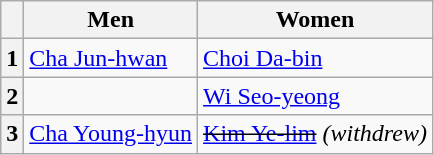<table class="wikitable">
<tr>
<th></th>
<th>Men</th>
<th>Women</th>
</tr>
<tr>
<th>1</th>
<td><a href='#'>Cha Jun-hwan</a></td>
<td><a href='#'>Choi Da-bin</a></td>
</tr>
<tr>
<th>2</th>
<td></td>
<td><a href='#'>Wi Seo-yeong</a></td>
</tr>
<tr>
<th>3</th>
<td><a href='#'>Cha Young-hyun</a></td>
<td><s><a href='#'>Kim Ye-lim</a></s> <em>(withdrew)</em></td>
</tr>
</table>
